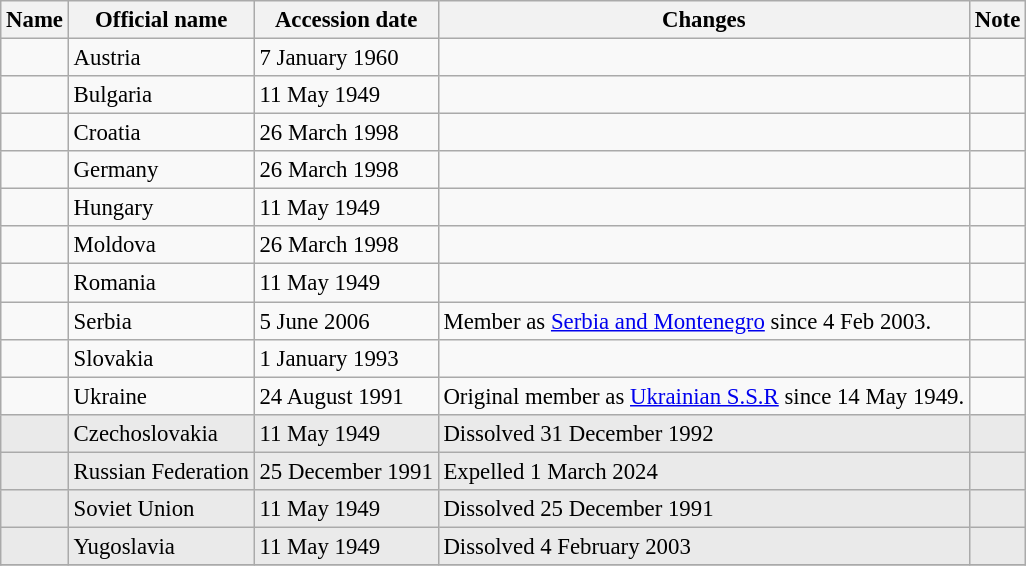<table class="wikitable sortable"  style="font-size:95%; white-space:nowrap;">
<tr>
<th>Name</th>
<th>Official name</th>
<th>Accession date</th>
<th>Changes</th>
<th>Note</th>
</tr>
<tr>
<td></td>
<td>Austria</td>
<td>7 January 1960</td>
<td></td>
<td></td>
</tr>
<tr>
<td></td>
<td>Bulgaria</td>
<td>11 May 1949</td>
<td></td>
<td></td>
</tr>
<tr>
<td></td>
<td>Croatia</td>
<td>26 March 1998</td>
<td></td>
<td></td>
</tr>
<tr>
<td></td>
<td>Germany</td>
<td>26 March 1998</td>
<td></td>
<td></td>
</tr>
<tr>
<td></td>
<td>Hungary</td>
<td>11 May 1949</td>
<td></td>
<td></td>
</tr>
<tr>
<td></td>
<td>Moldova</td>
<td>26 March 1998</td>
<td></td>
<td></td>
</tr>
<tr>
<td></td>
<td>Romania</td>
<td>11 May 1949</td>
<td></td>
<td></td>
</tr>
<tr>
<td></td>
<td>Serbia</td>
<td>5 June 2006</td>
<td>Member as <a href='#'>Serbia and Montenegro</a> since 4 Feb 2003.</td>
<td></td>
</tr>
<tr>
<td></td>
<td>Slovakia</td>
<td>1 January 1993</td>
<td></td>
<td></td>
</tr>
<tr>
<td></td>
<td>Ukraine</td>
<td>24 August 1991</td>
<td>Original member as <a href='#'>Ukrainian S.S.R</a> since 14 May 1949.</td>
<td></td>
</tr>
<tr>
<td style="background:#EAEAEA"></td>
<td style="background:#EAEAEA">Czechoslovakia</td>
<td style="background:#EAEAEA">11 May 1949</td>
<td style="background:#EAEAEA">Dissolved 31 December 1992</td>
<td style="background:#EAEAEA"></td>
</tr>
<tr>
<td style="background:#EAEAEA"></td>
<td style="background:#EAEAEA">Russian Federation</td>
<td style="background:#EAEAEA">25 December 1991</td>
<td style="background:#EAEAEA">Expelled 1 March 2024</td>
<td style="background:#EAEAEA"></td>
</tr>
<tr>
<td style="background:#EAEAEA"></td>
<td style="background:#EAEAEA">Soviet Union</td>
<td style="background:#EAEAEA">11 May 1949</td>
<td style="background:#EAEAEA">Dissolved 25 December 1991</td>
<td style="background:#EAEAEA"></td>
</tr>
<tr>
<td style="background:#EAEAEA"></td>
<td style="background:#EAEAEA">Yugoslavia</td>
<td style="background:#EAEAEA">11 May 1949</td>
<td style="background:#EAEAEA">Dissolved 4 February 2003</td>
<td style="background:#EAEAEA"></td>
</tr>
<tr>
</tr>
</table>
